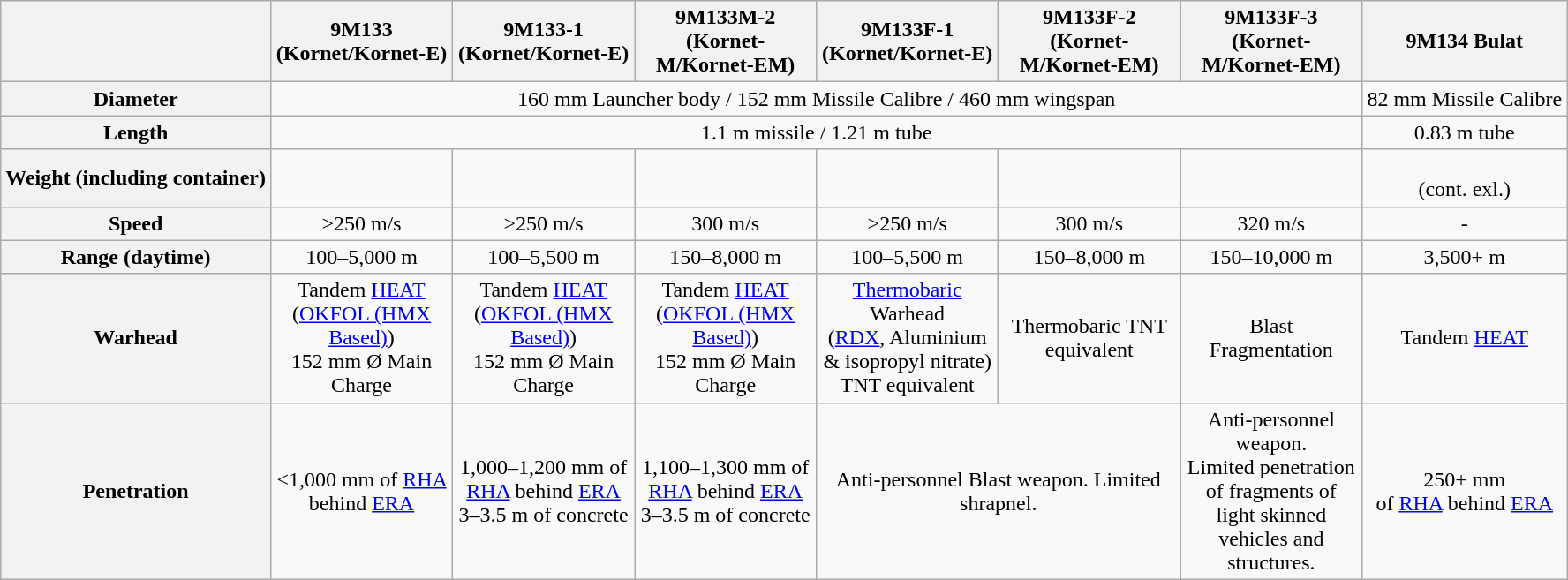<table class="wikitable" style="text-align:center;">
<tr>
<th></th>
<th style="width:130px;">9M133 (Kornet/Kornet-E)</th>
<th style="width:130px;">9M133-1 (Kornet/Kornet-E)</th>
<th style="width:130px;">9M133M-2 (Kornet-M/Kornet-EM)</th>
<th style="width:130px;">9M133F-1 (Kornet/Kornet-E)</th>
<th style="width:130px;">9M133F-2 (Kornet-M/Kornet-EM)</th>
<th style="width:130px;">9M133F-3 (Kornet-M/Kornet-EM)</th>
<th>9M134 Bulat</th>
</tr>
<tr>
<th>Diameter</th>
<td colspan="6" style="text-align:center;">160 mm Launcher body / 152 mm Missile Calibre / 460 mm wingspan</td>
<td>82 mm Missile Calibre</td>
</tr>
<tr>
<th>Length</th>
<td colspan="6" style="text-align:center;">1.1 m missile / 1.21 m tube</td>
<td>0.83 m tube</td>
</tr>
<tr>
<th>Weight (including container)</th>
<td></td>
<td></td>
<td></td>
<td></td>
<td></td>
<td></td>
<td><br>(cont. exl.)</td>
</tr>
<tr>
<th>Speed</th>
<td>>250 m/s</td>
<td>>250 m/s</td>
<td>300 m/s</td>
<td>>250 m/s</td>
<td>300 m/s</td>
<td>320 m/s</td>
<td>-</td>
</tr>
<tr>
<th>Range (daytime)</th>
<td>100–5,000 m</td>
<td>100–5,500 m</td>
<td>150–8,000 m</td>
<td>100–5,500 m</td>
<td>150–8,000 m</td>
<td>150–10,000 m</td>
<td>3,500+ m</td>
</tr>
<tr>
<th>Warhead</th>
<td>Tandem <a href='#'>HEAT</a><br>(<a href='#'>OKFOL (HMX Based)</a>)<br>152 mm Ø Main Charge</td>
<td>Tandem <a href='#'>HEAT</a><br>(<a href='#'>OKFOL (HMX Based)</a>)<br>152 mm Ø Main Charge</td>
<td>Tandem <a href='#'>HEAT</a><br>(<a href='#'>OKFOL (HMX Based)</a>)<br>152 mm Ø Main Charge</td>
<td><a href='#'>Thermobaric</a> Warhead<br>(<a href='#'>RDX</a>, Aluminium & isopropyl nitrate)<br> TNT equivalent</td>
<td>Thermobaric  TNT equivalent</td>
<td>Blast Fragmentation<br> </td>
<td>Tandem <a href='#'>HEAT</a><br></td>
</tr>
<tr>
<th>Penetration</th>
<td><1,000 mm of <a href='#'>RHA</a> behind <a href='#'>ERA</a></td>
<td>1,000–1,200 mm of <a href='#'>RHA</a> behind <a href='#'>ERA</a><br>3–3.5 m of concrete</td>
<td>1,100–1,300 mm of <a href='#'>RHA</a> behind <a href='#'>ERA</a><br>3–3.5 m of concrete</td>
<td colspan="2">Anti-personnel Blast weapon. Limited shrapnel.</td>
<td>Anti-personnel weapon.<br>Limited penetration of fragments of light skinned vehicles and structures.</td>
<td>250+ mm<br>of <a href='#'>RHA</a> behind 
<a href='#'>ERA</a></td>
</tr>
</table>
